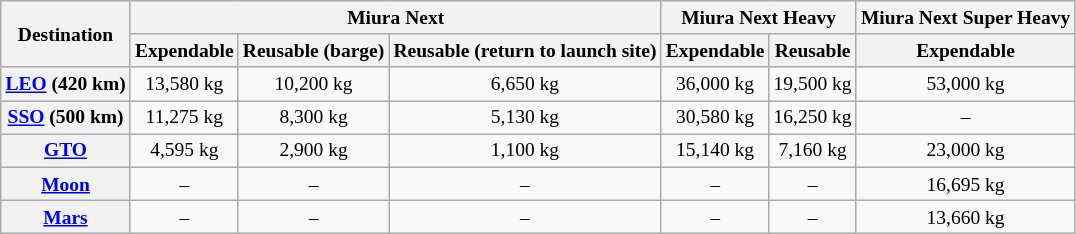<table class="wikitable" style="font-size:small; text-align:center;">
<tr>
<th rowspan="2">Destination</th>
<th colspan="3">Miura Next</th>
<th colspan="2">Miura Next Heavy</th>
<th colspan="1">Miura Next Super Heavy</th>
</tr>
<tr>
<th>Expendable</th>
<th>Reusable (barge)</th>
<th>Reusable (return to launch site)</th>
<th>Expendable</th>
<th>Reusable </th>
<th>Expendable</th>
</tr>
<tr>
<th><a href='#'>LEO</a> (420 km)</th>
<td>13,580 kg</td>
<td>10,200 kg</td>
<td>6,650 kg</td>
<td>36,000 kg</td>
<td>19,500 kg</td>
<td>53,000 kg</td>
</tr>
<tr>
<th><a href='#'>SSO</a> (500 km)</th>
<td>11,275 kg</td>
<td>8,300 kg</td>
<td>5,130 kg</td>
<td>30,580 kg</td>
<td>16,250 kg</td>
<td>–</td>
</tr>
<tr>
<th><a href='#'>GTO</a></th>
<td>4,595 kg</td>
<td>2,900 kg</td>
<td>1,100 kg</td>
<td>15,140 kg</td>
<td>7,160 kg</td>
<td>23,000 kg</td>
</tr>
<tr>
<th><a href='#'>Moon</a></th>
<td>–</td>
<td>–</td>
<td>–</td>
<td>–</td>
<td>–</td>
<td>16,695 kg</td>
</tr>
<tr>
<th><a href='#'>Mars</a></th>
<td>–</td>
<td>–</td>
<td>–</td>
<td>–</td>
<td>–</td>
<td>13,660 kg</td>
</tr>
</table>
